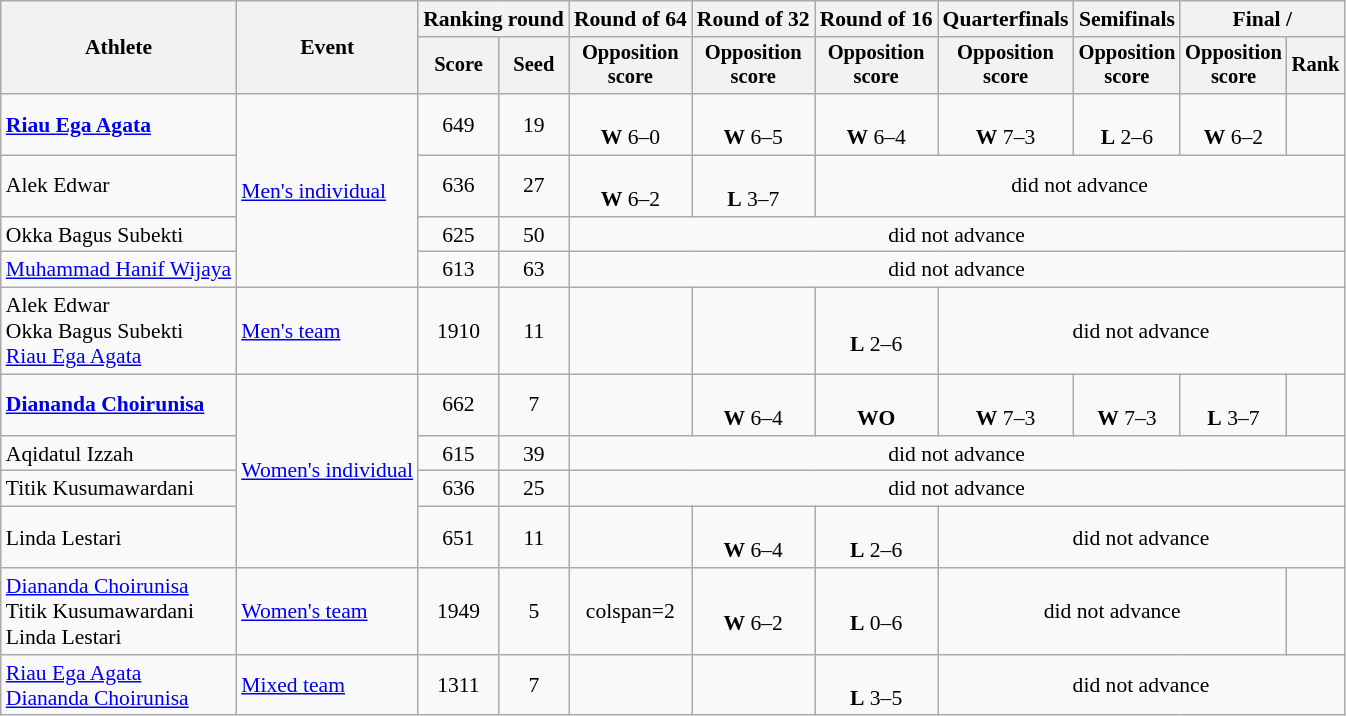<table class="wikitable" style="font-size:90%; text-align:center;">
<tr>
<th rowspan="2">Athlete</th>
<th rowspan="2">Event</th>
<th colspan="2">Ranking round</th>
<th>Round of 64</th>
<th>Round of 32</th>
<th>Round of 16</th>
<th>Quarterfinals</th>
<th>Semifinals</th>
<th colspan=2>Final / </th>
</tr>
<tr style=font-size:95%>
<th>Score</th>
<th>Seed</th>
<th>Opposition<br> score</th>
<th>Opposition<br> score</th>
<th>Opposition<br> score</th>
<th>Opposition<br> score</th>
<th>Opposition<br> score</th>
<th>Opposition<br> score</th>
<th>Rank</th>
</tr>
<tr>
<td align=left><strong><a href='#'>Riau Ega Agata</a></strong></td>
<td align=left rowspan=4><a href='#'>Men's individual</a></td>
<td>649</td>
<td>19</td>
<td><br><strong>W</strong> 6–0</td>
<td><br><strong>W</strong> 6–5</td>
<td><br><strong>W</strong> 6–4</td>
<td><br><strong>W</strong> 7–3</td>
<td><br><strong>L</strong> 2–6</td>
<td><br><strong>W</strong> 6–2</td>
<td></td>
</tr>
<tr>
<td align=left>Alek Edwar</td>
<td>636</td>
<td>27</td>
<td><br><strong>W</strong> 6–2</td>
<td><br><strong>L</strong> 3–7</td>
<td colspan=5>did not advance</td>
</tr>
<tr>
<td align=left>Okka Bagus Subekti</td>
<td>625</td>
<td>50</td>
<td colspan=7>did not advance</td>
</tr>
<tr>
<td align=left><a href='#'>Muhammad Hanif Wijaya</a></td>
<td>613</td>
<td>63</td>
<td colspan=7>did not advance</td>
</tr>
<tr>
<td align=left>Alek Edwar<br>Okka Bagus Subekti<br><a href='#'>Riau Ega Agata</a></td>
<td align=left><a href='#'>Men's team</a></td>
<td>1910</td>
<td>11</td>
<td></td>
<td></td>
<td><br><strong>L</strong> 2–6</td>
<td colspan=4>did not advance</td>
</tr>
<tr>
<td align=left><strong><a href='#'>Diananda Choirunisa</a></strong></td>
<td align=left rowspan=4><a href='#'>Women's individual</a></td>
<td>662</td>
<td>7</td>
<td></td>
<td><br><strong>W</strong> 6–4</td>
<td><br><strong>WO</strong></td>
<td><br><strong>W</strong> 7–3</td>
<td><br><strong>W</strong> 7–3</td>
<td><br><strong>L</strong> 3–7</td>
<td></td>
</tr>
<tr>
<td align=left>Aqidatul Izzah</td>
<td>615</td>
<td>39</td>
<td colspan=7>did not advance</td>
</tr>
<tr>
<td align=left>Titik Kusumawardani</td>
<td>636</td>
<td>25</td>
<td colspan=7>did not advance</td>
</tr>
<tr>
<td align=left>Linda Lestari</td>
<td>651</td>
<td>11</td>
<td></td>
<td><br><strong>W</strong> 6–4</td>
<td><br><strong>L</strong> 2–6</td>
<td colspan=4>did not advance</td>
</tr>
<tr>
<td align=left><a href='#'>Diananda Choirunisa</a><br>Titik Kusumawardani<br>Linda Lestari</td>
<td align=left><a href='#'>Women's team</a></td>
<td>1949</td>
<td>5</td>
<td>colspan=2</td>
<td><br><strong>W</strong> 6–2</td>
<td><br><strong>L</strong> 0–6</td>
<td colspan=3>did not advance</td>
</tr>
<tr>
<td align=left><a href='#'>Riau Ega Agata</a><br><a href='#'>Diananda Choirunisa</a></td>
<td align=left><a href='#'>Mixed team</a></td>
<td>1311</td>
<td>7</td>
<td></td>
<td></td>
<td><br><strong>L</strong> 3–5</td>
<td colspan=4>did not advance</td>
</tr>
</table>
